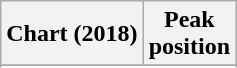<table class="wikitable sortable plainrowheaders" style="text-align:center">
<tr>
<th scope="col">Chart (2018)</th>
<th scope="col">Peak<br>position</th>
</tr>
<tr>
</tr>
<tr>
</tr>
<tr>
</tr>
<tr>
</tr>
<tr>
</tr>
<tr>
</tr>
<tr>
</tr>
<tr>
</tr>
<tr>
</tr>
<tr>
</tr>
<tr>
</tr>
<tr>
</tr>
<tr>
</tr>
<tr>
</tr>
<tr>
</tr>
<tr>
</tr>
</table>
